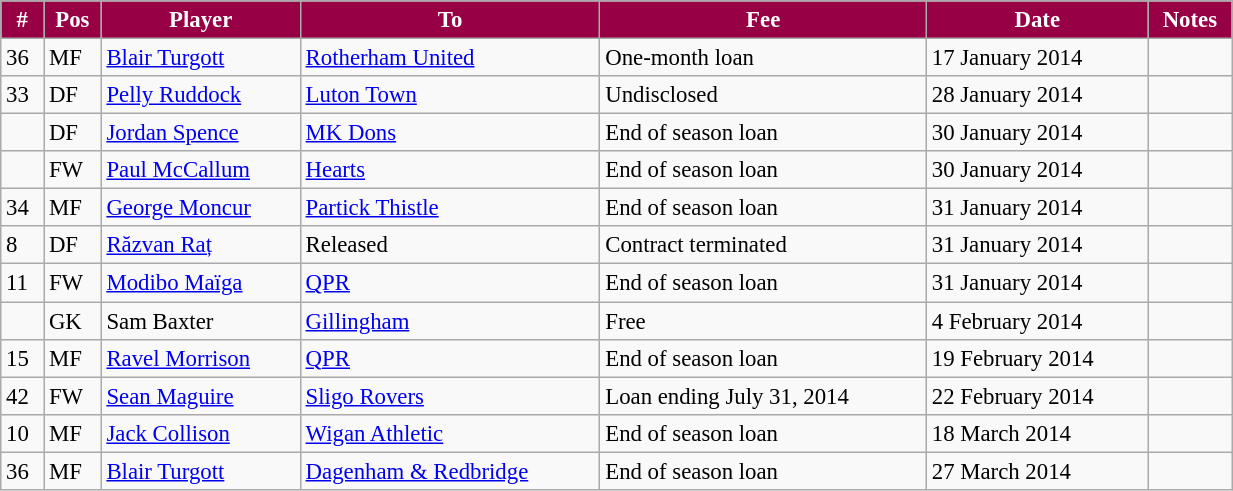<table class="wikitable" style="width:65%; text-align:center; font-size:95%; text-align:left;">
<tr>
<th style="background:#970045; color:white; text-align:center;"><strong>#</strong></th>
<th style="background:#970045; color:white; text-align:center;"><strong>Pos</strong></th>
<th style="background:#970045; color:white; text-align:center;"><strong>Player</strong></th>
<th style="background:#970045; color:white; text-align:center;"><strong>To</strong></th>
<th style="background:#970045; color:white; text-align:center;"><strong>Fee</strong></th>
<th style="background:#970045; color:white; text-align:center;"><strong>Date</strong></th>
<th style="background:#970045; color:white; text-align:center;"><strong>Notes</strong></th>
</tr>
<tr>
<td>36</td>
<td>MF</td>
<td> <a href='#'>Blair Turgott</a></td>
<td> <a href='#'>Rotherham United</a></td>
<td>One-month loan</td>
<td>17 January 2014</td>
<td></td>
</tr>
<tr>
<td>33</td>
<td>DF</td>
<td> <a href='#'>Pelly Ruddock</a></td>
<td> <a href='#'>Luton Town</a></td>
<td>Undisclosed</td>
<td>28 January 2014</td>
<td></td>
</tr>
<tr>
<td></td>
<td>DF</td>
<td> <a href='#'>Jordan Spence</a></td>
<td> <a href='#'>MK Dons</a></td>
<td>End of season loan</td>
<td>30 January 2014</td>
<td></td>
</tr>
<tr>
<td></td>
<td>FW</td>
<td> <a href='#'>Paul McCallum</a></td>
<td> <a href='#'>Hearts</a></td>
<td>End of season loan</td>
<td>30 January 2014</td>
<td></td>
</tr>
<tr>
<td>34</td>
<td>MF</td>
<td> <a href='#'>George Moncur</a></td>
<td> <a href='#'>Partick Thistle</a></td>
<td>End of season loan</td>
<td>31 January 2014</td>
<td></td>
</tr>
<tr>
<td>8</td>
<td>DF</td>
<td> <a href='#'>Răzvan Raț</a></td>
<td>Released</td>
<td>Contract terminated</td>
<td>31 January 2014</td>
<td></td>
</tr>
<tr>
<td>11</td>
<td>FW</td>
<td> <a href='#'>Modibo Maïga</a></td>
<td> <a href='#'>QPR</a></td>
<td>End of season loan</td>
<td>31 January 2014</td>
<td></td>
</tr>
<tr>
<td></td>
<td>GK</td>
<td> Sam Baxter</td>
<td> <a href='#'>Gillingham</a></td>
<td>Free</td>
<td>4 February 2014</td>
<td></td>
</tr>
<tr>
<td>15</td>
<td>MF</td>
<td> <a href='#'>Ravel Morrison</a></td>
<td> <a href='#'>QPR</a></td>
<td>End of season loan</td>
<td>19 February 2014</td>
<td></td>
</tr>
<tr>
<td>42</td>
<td>FW</td>
<td> <a href='#'>Sean Maguire</a></td>
<td> <a href='#'>Sligo Rovers</a></td>
<td>Loan ending July 31, 2014</td>
<td>22 February 2014</td>
<td></td>
</tr>
<tr>
<td>10</td>
<td>MF</td>
<td> <a href='#'>Jack Collison</a></td>
<td> <a href='#'>Wigan Athletic</a></td>
<td>End of season loan</td>
<td>18 March 2014</td>
<td></td>
</tr>
<tr>
<td>36</td>
<td>MF</td>
<td> <a href='#'>Blair Turgott</a></td>
<td> <a href='#'>Dagenham & Redbridge</a></td>
<td>End of season loan</td>
<td>27 March 2014</td>
<td></td>
</tr>
</table>
